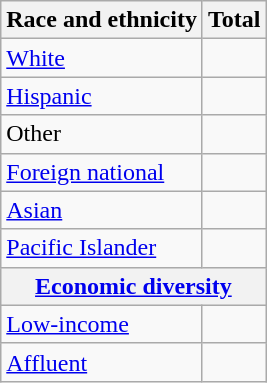<table class="wikitable floatright sortable collapsible"; text-align:right; font-size:80%;">
<tr>
<th>Race and ethnicity</th>
<th colspan="2" data-sort-type=number>Total</th>
</tr>
<tr>
<td><a href='#'>White</a></td>
<td align=right></td>
</tr>
<tr>
<td><a href='#'>Hispanic</a></td>
<td align=right></td>
</tr>
<tr>
<td>Other</td>
<td align=right></td>
</tr>
<tr>
<td><a href='#'>Foreign national</a></td>
<td align=right></td>
</tr>
<tr>
<td><a href='#'>Asian</a></td>
<td align=right></td>
</tr>
<tr>
<td><a href='#'>Pacific Islander</a></td>
<td align=right></td>
</tr>
<tr>
<th colspan="4" data-sort-type=number><a href='#'>Economic diversity</a></th>
</tr>
<tr>
<td><a href='#'>Low-income</a></td>
<td align=right></td>
</tr>
<tr>
<td><a href='#'>Affluent</a></td>
<td align=right></td>
</tr>
</table>
